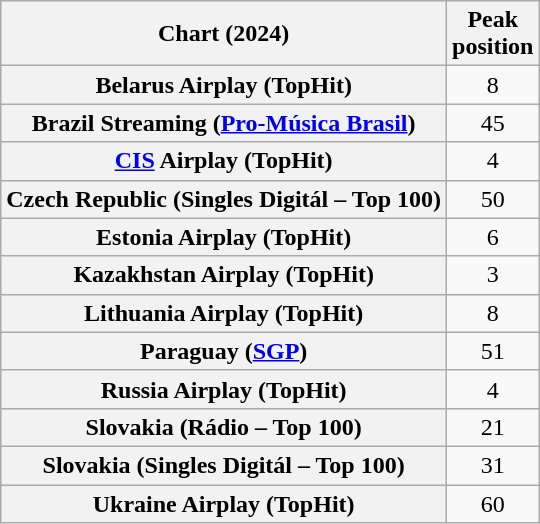<table class="wikitable sortable plainrowheaders" style="text-align:center">
<tr>
<th scope="col">Chart (2024)</th>
<th scope="col">Peak<br>position</th>
</tr>
<tr>
<th scope="row">Belarus Airplay (TopHit)</th>
<td>8</td>
</tr>
<tr>
<th scope="row">Brazil Streaming (<a href='#'>Pro-Música Brasil</a>)</th>
<td>45</td>
</tr>
<tr>
<th scope="row"><a href='#'>CIS</a> Airplay (TopHit)</th>
<td>4</td>
</tr>
<tr>
<th scope="row">Czech Republic (Singles Digitál – Top 100)</th>
<td>50</td>
</tr>
<tr>
<th scope="row">Estonia Airplay (TopHit)</th>
<td>6</td>
</tr>
<tr>
<th scope="row">Kazakhstan Airplay (TopHit)</th>
<td>3</td>
</tr>
<tr>
<th scope="row">Lithuania Airplay (TopHit)</th>
<td>8</td>
</tr>
<tr>
<th scope="row">Paraguay (<a href='#'>SGP</a>)</th>
<td>51</td>
</tr>
<tr>
<th scope="row">Russia Airplay (TopHit)</th>
<td>4</td>
</tr>
<tr>
<th scope="row">Slovakia (Rádio – Top 100)</th>
<td>21</td>
</tr>
<tr>
<th scope="row">Slovakia (Singles Digitál – Top 100)</th>
<td>31</td>
</tr>
<tr>
<th scope="row">Ukraine Airplay (TopHit)</th>
<td>60</td>
</tr>
</table>
